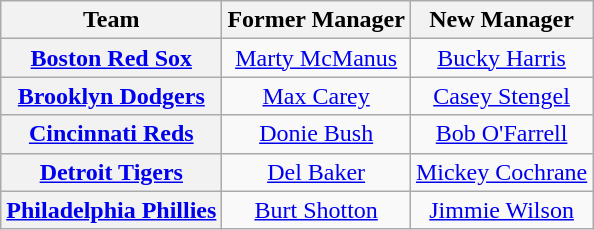<table class="wikitable plainrowheaders" style="text-align:center;">
<tr>
<th>Team</th>
<th>Former Manager</th>
<th>New Manager</th>
</tr>
<tr>
<th scope="row" style="text-align:center;"><a href='#'>Boston Red Sox</a></th>
<td><a href='#'>Marty McManus</a></td>
<td><a href='#'>Bucky Harris</a></td>
</tr>
<tr>
<th scope="row" style="text-align:center;"><a href='#'>Brooklyn Dodgers</a></th>
<td><a href='#'>Max Carey</a></td>
<td><a href='#'>Casey Stengel</a></td>
</tr>
<tr>
<th scope="row" style="text-align:center;"><a href='#'>Cincinnati Reds</a></th>
<td><a href='#'>Donie Bush</a></td>
<td><a href='#'>Bob O'Farrell</a></td>
</tr>
<tr>
<th scope="row" style="text-align:center;"><a href='#'>Detroit Tigers</a></th>
<td><a href='#'>Del Baker</a></td>
<td><a href='#'>Mickey Cochrane</a></td>
</tr>
<tr>
<th scope="row" style="text-align:center;"><a href='#'>Philadelphia Phillies</a></th>
<td><a href='#'>Burt Shotton</a></td>
<td><a href='#'>Jimmie Wilson</a></td>
</tr>
</table>
